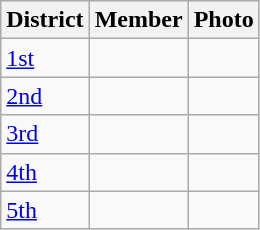<table class="wikitable sortable">
<tr>
<th>District</th>
<th>Member</th>
<th>Photo</th>
</tr>
<tr>
<td><a href='#'>1st</a></td>
<td></td>
<td></td>
</tr>
<tr>
<td><a href='#'>2nd</a></td>
<td></td>
<td></td>
</tr>
<tr>
<td><a href='#'>3rd</a></td>
<td></td>
<td></td>
</tr>
<tr>
<td><a href='#'>4th</a></td>
<td></td>
<td></td>
</tr>
<tr>
<td><a href='#'>5th</a></td>
<td></td>
<td></td>
</tr>
</table>
